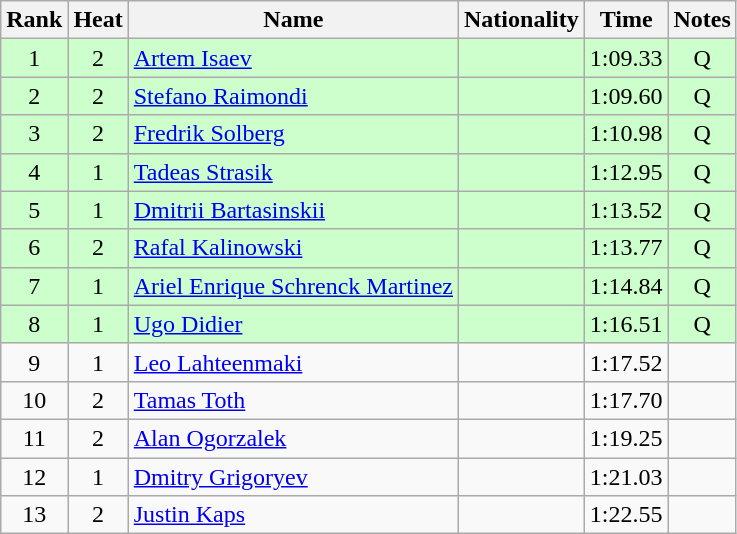<table class="wikitable sortable" style="text-align:center">
<tr>
<th>Rank</th>
<th>Heat</th>
<th>Name</th>
<th>Nationality</th>
<th>Time</th>
<th>Notes</th>
</tr>
<tr bgcolor=ccffcc>
<td>1</td>
<td>2</td>
<td align=left><a href='#'>Artem Isaev</a></td>
<td align=left></td>
<td>1:09.33</td>
<td>Q</td>
</tr>
<tr bgcolor=ccffcc>
<td>2</td>
<td>2</td>
<td align=left><a href='#'>Stefano Raimondi</a></td>
<td align=left></td>
<td>1:09.60</td>
<td>Q</td>
</tr>
<tr bgcolor=ccffcc>
<td>3</td>
<td>2</td>
<td align=left><a href='#'>Fredrik Solberg</a></td>
<td align=left></td>
<td>1:10.98</td>
<td>Q</td>
</tr>
<tr bgcolor=ccffcc>
<td>4</td>
<td>1</td>
<td align=left><a href='#'>Tadeas Strasik</a></td>
<td align=left></td>
<td>1:12.95</td>
<td>Q</td>
</tr>
<tr bgcolor=ccffcc>
<td>5</td>
<td>1</td>
<td align=left><a href='#'>Dmitrii Bartasinskii</a></td>
<td align=left></td>
<td>1:13.52</td>
<td>Q</td>
</tr>
<tr bgcolor=ccffcc>
<td>6</td>
<td>2</td>
<td align=left><a href='#'>Rafal Kalinowski</a></td>
<td align=left></td>
<td>1:13.77</td>
<td>Q</td>
</tr>
<tr bgcolor=ccffcc>
<td>7</td>
<td>1</td>
<td align=left><a href='#'>Ariel Enrique Schrenck Martinez</a></td>
<td align=left></td>
<td>1:14.84</td>
<td>Q</td>
</tr>
<tr bgcolor=ccffcc>
<td>8</td>
<td>1</td>
<td align=left><a href='#'>Ugo Didier</a></td>
<td align=left></td>
<td>1:16.51</td>
<td>Q</td>
</tr>
<tr>
<td>9</td>
<td>1</td>
<td align=left><a href='#'>Leo Lahteenmaki</a></td>
<td align=left></td>
<td>1:17.52</td>
<td></td>
</tr>
<tr>
<td>10</td>
<td>2</td>
<td align=left><a href='#'>Tamas Toth</a></td>
<td align=left></td>
<td>1:17.70</td>
<td></td>
</tr>
<tr>
<td>11</td>
<td>2</td>
<td align=left><a href='#'>Alan Ogorzalek</a></td>
<td align=left></td>
<td>1:19.25</td>
<td></td>
</tr>
<tr>
<td>12</td>
<td>1</td>
<td align=left><a href='#'>Dmitry Grigoryev</a></td>
<td align=left></td>
<td>1:21.03</td>
<td></td>
</tr>
<tr>
<td>13</td>
<td>2</td>
<td align=left><a href='#'>Justin Kaps</a></td>
<td align=left></td>
<td>1:22.55</td>
<td></td>
</tr>
</table>
